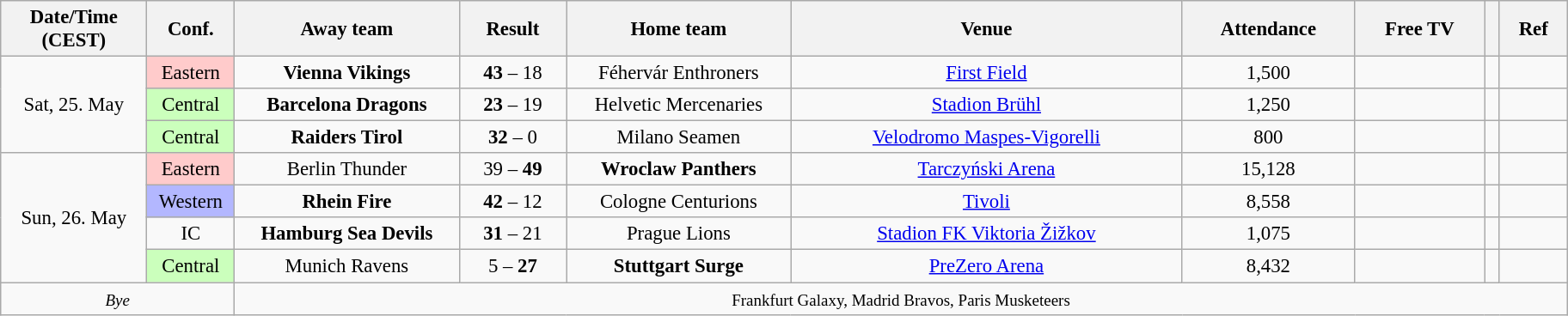<table class="mw-collapsible wikitable" style="font-size:95%; text-align:center; width:80em">
<tr>
<th style="width:7em;">Date/Time (CEST)</th>
<th style="width:4em;">Conf.</th>
<th style="width:11em;">Away team</th>
<th style="width:5em;">Result</th>
<th style="width:11em;">Home team</th>
<th>Venue</th>
<th>Attendance</th>
<th>Free TV</th>
<th></th>
<th style="width:3em;">Ref</th>
</tr>
<tr>
<td rowspan="3">Sat, 25. May<br></td>
<td style="background:#FFCBCB">Eastern</td>
<td><strong>Vienna Vikings</strong></td>
<td><strong>43</strong> – 18</td>
<td>Féhervár Enthroners</td>
<td><a href='#'>First Field</a></td>
<td>1,500</td>
<td></td>
<td></td>
<td></td>
</tr>
<tr>
<td style="background:#CBFFBC">Central</td>
<td><strong>Barcelona Dragons</strong></td>
<td><strong>23</strong> – 19</td>
<td>Helvetic Mercenaries</td>
<td><a href='#'>Stadion Brühl</a></td>
<td>1,250</td>
<td></td>
<td></td>
<td></td>
</tr>
<tr>
<td style="background:#CBFFBC">Central</td>
<td><strong>Raiders Tirol</strong></td>
<td><strong>32</strong> – 0</td>
<td>Milano Seamen</td>
<td><a href='#'>Velodromo Maspes-Vigorelli</a></td>
<td>800</td>
<td></td>
<td></td>
<td></td>
</tr>
<tr>
<td rowspan="4">Sun, 26. May<br></td>
<td style="background:#FFCBCB">Eastern</td>
<td>Berlin Thunder</td>
<td>39 – <strong>49</strong></td>
<td><strong>Wroclaw Panthers</strong></td>
<td><a href='#'>Tarczyński Arena</a></td>
<td>15,128</td>
<td></td>
<td></td>
<td></td>
</tr>
<tr>
<td style="background:#B3B7FF">Western</td>
<td><strong>Rhein Fire</strong></td>
<td><strong>42</strong> – 12</td>
<td>Cologne Centurions</td>
<td><a href='#'>Tivoli</a></td>
<td>8,558</td>
<td></td>
<td></td>
<td></td>
</tr>
<tr>
<td>IC</td>
<td><strong>Hamburg Sea Devils</strong></td>
<td><strong>31</strong> – 21</td>
<td>Prague Lions</td>
<td><a href='#'>Stadion FK Viktoria Žižkov</a></td>
<td>1,075</td>
<td></td>
<td></td>
<td></td>
</tr>
<tr>
<td style="background:#CBFFBC">Central</td>
<td>Munich Ravens</td>
<td>5 – <strong>27</strong></td>
<td><strong>Stuttgart Surge</strong></td>
<td><a href='#'>PreZero Arena</a></td>
<td>8,432</td>
<td></td>
<td></td>
<td></td>
</tr>
<tr>
<td colspan="2"><em><small>Bye</small></em></td>
<td colspan="8"><small>Frankfurt Galaxy, Madrid Bravos, Paris Musketeers</small></td>
</tr>
</table>
